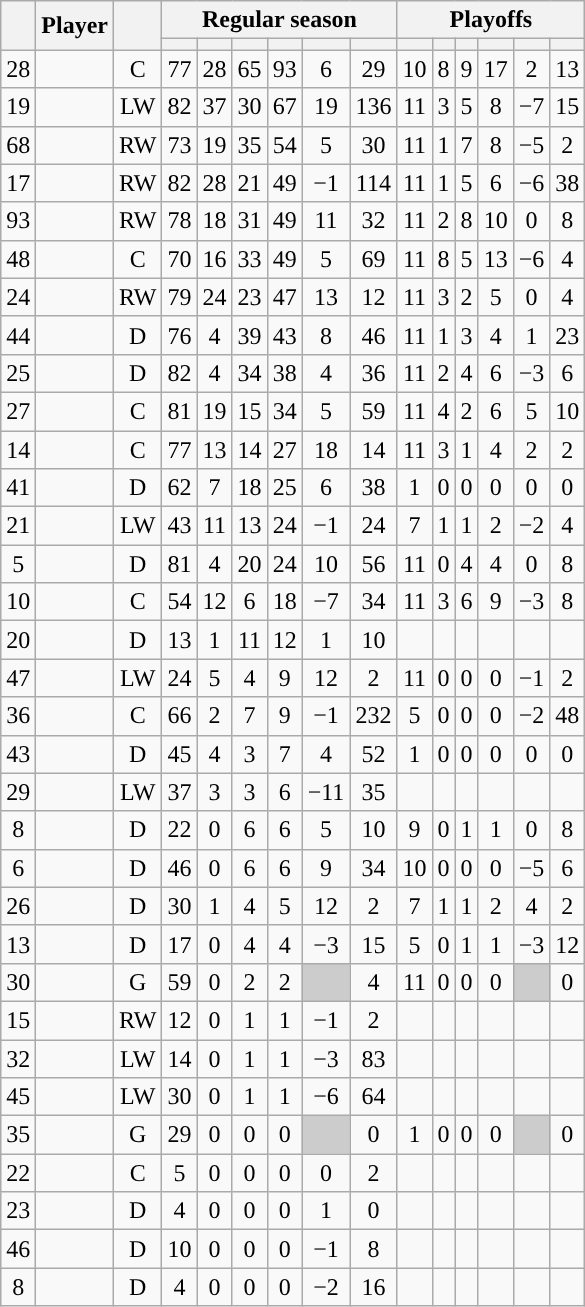<table class="wikitable sortable plainrowheaders" style="text-align:center;">
<tr>
<th scope="col" data-sort-type="number" rowspan="2"></th>
<th scope="col" rowspan="2">Player</th>
<th scope="col" rowspan="2"></th>
<th scope=colgroup colspan=6>Regular season</th>
<th scope=colgroup colspan=6>Playoffs</th>
</tr>
<tr>
<th scope="col" data-sort-type="number"></th>
<th scope="col" data-sort-type="number"></th>
<th scope="col" data-sort-type="number"></th>
<th scope="col" data-sort-type="number"></th>
<th scope="col" data-sort-type="number"></th>
<th scope="col" data-sort-type="number"></th>
<th scope="col" data-sort-type="number"></th>
<th scope="col" data-sort-type="number"></th>
<th scope="col" data-sort-type="number"></th>
<th scope="col" data-sort-type="number"></th>
<th scope="col" data-sort-type="number"></th>
<th scope="col" data-sort-type="number"></th>
</tr>
<tr>
<td scope="row">28</td>
<td align="left"></td>
<td>C</td>
<td>77</td>
<td>28</td>
<td>65</td>
<td>93</td>
<td>6</td>
<td>29</td>
<td>10</td>
<td>8</td>
<td>9</td>
<td>17</td>
<td>2</td>
<td>13</td>
</tr>
<tr>
<td scope="row">19</td>
<td align="left"></td>
<td>LW</td>
<td>82</td>
<td>37</td>
<td>30</td>
<td>67</td>
<td>19</td>
<td>136</td>
<td>11</td>
<td>3</td>
<td>5</td>
<td>8</td>
<td>−7</td>
<td>15</td>
</tr>
<tr>
<td scope="row">68</td>
<td align="left"></td>
<td>RW</td>
<td>73</td>
<td>19</td>
<td>35</td>
<td>54</td>
<td>5</td>
<td>30</td>
<td>11</td>
<td>1</td>
<td>7</td>
<td>8</td>
<td>−5</td>
<td>2</td>
</tr>
<tr>
<td scope="row">17</td>
<td align="left"></td>
<td>RW</td>
<td>82</td>
<td>28</td>
<td>21</td>
<td>49</td>
<td>−1</td>
<td>114</td>
<td>11</td>
<td>1</td>
<td>5</td>
<td>6</td>
<td>−6</td>
<td>38</td>
</tr>
<tr>
<td scope="row">93</td>
<td align="left"></td>
<td>RW</td>
<td>78</td>
<td>18</td>
<td>31</td>
<td>49</td>
<td>11</td>
<td>32</td>
<td>11</td>
<td>2</td>
<td>8</td>
<td>10</td>
<td>0</td>
<td>8</td>
</tr>
<tr>
<td scope="row">48</td>
<td align="left"></td>
<td>C</td>
<td>70</td>
<td>16</td>
<td>33</td>
<td>49</td>
<td>5</td>
<td>69</td>
<td>11</td>
<td>8</td>
<td>5</td>
<td>13</td>
<td>−6</td>
<td>4</td>
</tr>
<tr>
<td scope="row">24</td>
<td align="left"></td>
<td>RW</td>
<td>79</td>
<td>24</td>
<td>23</td>
<td>47</td>
<td>13</td>
<td>12</td>
<td>11</td>
<td>3</td>
<td>2</td>
<td>5</td>
<td>0</td>
<td>4</td>
</tr>
<tr>
<td scope="row">44</td>
<td align="left"></td>
<td>D</td>
<td>76</td>
<td>4</td>
<td>39</td>
<td>43</td>
<td>8</td>
<td>46</td>
<td>11</td>
<td>1</td>
<td>3</td>
<td>4</td>
<td>1</td>
<td>23</td>
</tr>
<tr>
<td scope="row">25</td>
<td align="left"></td>
<td>D</td>
<td>82</td>
<td>4</td>
<td>34</td>
<td>38</td>
<td>4</td>
<td>36</td>
<td>11</td>
<td>2</td>
<td>4</td>
<td>6</td>
<td>−3</td>
<td>6</td>
</tr>
<tr>
<td scope="row">27</td>
<td align="left"></td>
<td>C</td>
<td>81</td>
<td>19</td>
<td>15</td>
<td>34</td>
<td>5</td>
<td>59</td>
<td>11</td>
<td>4</td>
<td>2</td>
<td>6</td>
<td>5</td>
<td>10</td>
</tr>
<tr>
<td scope="row">14</td>
<td align="left"></td>
<td>C</td>
<td>77</td>
<td>13</td>
<td>14</td>
<td>27</td>
<td>18</td>
<td>14</td>
<td>11</td>
<td>3</td>
<td>1</td>
<td>4</td>
<td>2</td>
<td>2</td>
</tr>
<tr>
<td scope="row">41</td>
<td align="left"></td>
<td>D</td>
<td>62</td>
<td>7</td>
<td>18</td>
<td>25</td>
<td>6</td>
<td>38</td>
<td>1</td>
<td>0</td>
<td>0</td>
<td>0</td>
<td>0</td>
<td>0</td>
</tr>
<tr>
<td scope="row">21</td>
<td align="left"></td>
<td>LW</td>
<td>43</td>
<td>11</td>
<td>13</td>
<td>24</td>
<td>−1</td>
<td>24</td>
<td>7</td>
<td>1</td>
<td>1</td>
<td>2</td>
<td>−2</td>
<td>4</td>
</tr>
<tr>
<td scope="row">5</td>
<td align="left"></td>
<td>D</td>
<td>81</td>
<td>4</td>
<td>20</td>
<td>24</td>
<td>10</td>
<td>56</td>
<td>11</td>
<td>0</td>
<td>4</td>
<td>4</td>
<td>0</td>
<td>8</td>
</tr>
<tr>
<td scope="row">10</td>
<td align="left"></td>
<td>C</td>
<td>54</td>
<td>12</td>
<td>6</td>
<td>18</td>
<td>−7</td>
<td>34</td>
<td>11</td>
<td>3</td>
<td>6</td>
<td>9</td>
<td>−3</td>
<td>8</td>
</tr>
<tr>
<td scope="row">20</td>
<td align="left"></td>
<td>D</td>
<td>13</td>
<td>1</td>
<td>11</td>
<td>12</td>
<td>1</td>
<td>10</td>
<td></td>
<td></td>
<td></td>
<td></td>
<td></td>
<td></td>
</tr>
<tr>
<td scope="row">47</td>
<td align="left"></td>
<td>LW</td>
<td>24</td>
<td>5</td>
<td>4</td>
<td>9</td>
<td>12</td>
<td>2</td>
<td>11</td>
<td>0</td>
<td>0</td>
<td>0</td>
<td>−1</td>
<td>2</td>
</tr>
<tr>
<td scope="row">36</td>
<td align="left"></td>
<td>C</td>
<td>66</td>
<td>2</td>
<td>7</td>
<td>9</td>
<td>−1</td>
<td>232</td>
<td>5</td>
<td>0</td>
<td>0</td>
<td>0</td>
<td>−2</td>
<td>48</td>
</tr>
<tr>
<td scope="row">43</td>
<td align="left"></td>
<td>D</td>
<td>45</td>
<td>4</td>
<td>3</td>
<td>7</td>
<td>4</td>
<td>52</td>
<td>1</td>
<td>0</td>
<td>0</td>
<td>0</td>
<td>0</td>
<td>0</td>
</tr>
<tr>
<td scope="row">29</td>
<td align="left"></td>
<td>LW</td>
<td>37</td>
<td>3</td>
<td>3</td>
<td>6</td>
<td>−11</td>
<td>35</td>
<td></td>
<td></td>
<td></td>
<td></td>
<td></td>
<td></td>
</tr>
<tr>
<td scope="row">8</td>
<td align="left"></td>
<td>D</td>
<td>22</td>
<td>0</td>
<td>6</td>
<td>6</td>
<td>5</td>
<td>10</td>
<td>9</td>
<td>0</td>
<td>1</td>
<td>1</td>
<td>0</td>
<td>8</td>
</tr>
<tr>
<td scope="row">6</td>
<td align="left"></td>
<td>D</td>
<td>46</td>
<td>0</td>
<td>6</td>
<td>6</td>
<td>9</td>
<td>34</td>
<td>10</td>
<td>0</td>
<td>0</td>
<td>0</td>
<td>−5</td>
<td>6</td>
</tr>
<tr>
<td scope="row">26</td>
<td align="left"></td>
<td>D</td>
<td>30</td>
<td>1</td>
<td>4</td>
<td>5</td>
<td>12</td>
<td>2</td>
<td>7</td>
<td>1</td>
<td>1</td>
<td>2</td>
<td>4</td>
<td>2</td>
</tr>
<tr>
<td scope="row">13</td>
<td align="left"></td>
<td>D</td>
<td>17</td>
<td>0</td>
<td>4</td>
<td>4</td>
<td>−3</td>
<td>15</td>
<td>5</td>
<td>0</td>
<td>1</td>
<td>1</td>
<td>−3</td>
<td>12</td>
</tr>
<tr>
<td scope="row">30</td>
<td align="left"></td>
<td>G</td>
<td>59</td>
<td>0</td>
<td>2</td>
<td>2</td>
<td style="background:#ccc"></td>
<td>4</td>
<td>11</td>
<td>0</td>
<td>0</td>
<td>0</td>
<td style="background:#ccc"></td>
<td>0</td>
</tr>
<tr>
<td scope="row">15</td>
<td align="left"></td>
<td>RW</td>
<td>12</td>
<td>0</td>
<td>1</td>
<td>1</td>
<td>−1</td>
<td>2</td>
<td></td>
<td></td>
<td></td>
<td></td>
<td></td>
<td></td>
</tr>
<tr>
<td scope="row">32</td>
<td align="left"></td>
<td>LW</td>
<td>14</td>
<td>0</td>
<td>1</td>
<td>1</td>
<td>−3</td>
<td>83</td>
<td></td>
<td></td>
<td></td>
<td></td>
<td></td>
<td></td>
</tr>
<tr>
<td scope="row">45</td>
<td align="left"></td>
<td>LW</td>
<td>30</td>
<td>0</td>
<td>1</td>
<td>1</td>
<td>−6</td>
<td>64</td>
<td></td>
<td></td>
<td></td>
<td></td>
<td></td>
<td></td>
</tr>
<tr>
<td scope="row">35</td>
<td align="left"></td>
<td>G</td>
<td>29</td>
<td>0</td>
<td>0</td>
<td>0</td>
<td style="background:#ccc"></td>
<td>0</td>
<td>1</td>
<td>0</td>
<td>0</td>
<td>0</td>
<td style="background:#ccc"></td>
<td>0</td>
</tr>
<tr>
<td scope="row">22</td>
<td align="left"></td>
<td>C</td>
<td>5</td>
<td>0</td>
<td>0</td>
<td>0</td>
<td>0</td>
<td>2</td>
<td></td>
<td></td>
<td></td>
<td></td>
<td></td>
<td></td>
</tr>
<tr>
<td scope="row">23</td>
<td align="left"></td>
<td>D</td>
<td>4</td>
<td>0</td>
<td>0</td>
<td>0</td>
<td>1</td>
<td>0</td>
<td></td>
<td></td>
<td></td>
<td></td>
<td></td>
<td></td>
</tr>
<tr>
<td scope="row">46</td>
<td align="left"></td>
<td>D</td>
<td>10</td>
<td>0</td>
<td>0</td>
<td>0</td>
<td>−1</td>
<td>8</td>
<td></td>
<td></td>
<td></td>
<td></td>
<td></td>
<td></td>
</tr>
<tr>
<td scope="row">8</td>
<td align="left"></td>
<td>D</td>
<td>4</td>
<td>0</td>
<td>0</td>
<td>0</td>
<td>−2</td>
<td>16</td>
<td></td>
<td></td>
<td></td>
<td></td>
<td></td>
<td></td>
</tr>
</table>
